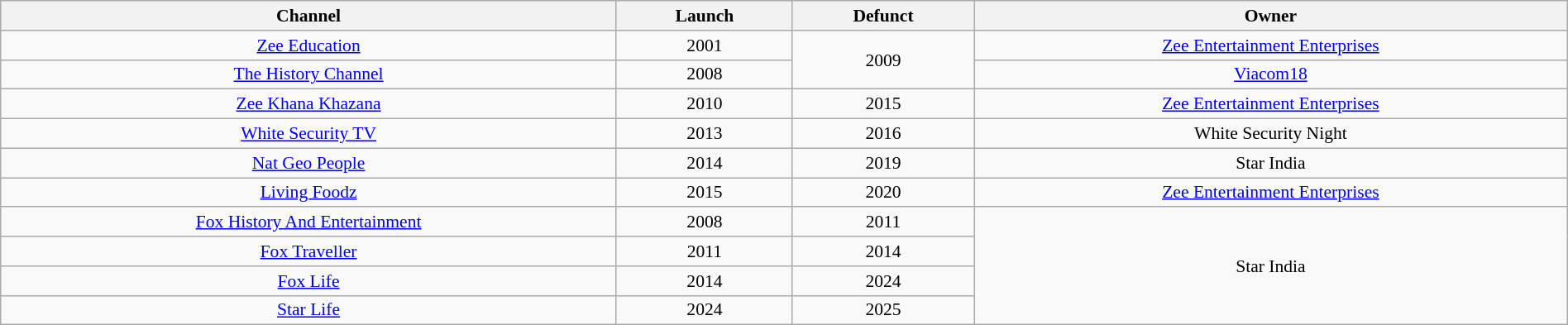<table class="wikitable sortable" style="border-collapse:collapse; font-size: 90%; text-align:center" width="100%">
<tr>
<th>Channel</th>
<th>Launch</th>
<th>Defunct</th>
<th>Owner</th>
</tr>
<tr>
<td><a href='#'>Zee Education</a></td>
<td>2001</td>
<td rowspan="2">2009</td>
<td><a href='#'>Zee Entertainment Enterprises</a></td>
</tr>
<tr>
<td><a href='#'>The History Channel</a></td>
<td>2008</td>
<td><a href='#'>Viacom18</a></td>
</tr>
<tr>
<td><a href='#'>Zee Khana Khazana</a></td>
<td>2010</td>
<td>2015</td>
<td><a href='#'>Zee Entertainment Enterprises</a></td>
</tr>
<tr>
<td><a href='#'>White Security TV</a></td>
<td>2013</td>
<td>2016</td>
<td>White Security Night</td>
</tr>
<tr>
<td><a href='#'>Nat Geo People</a></td>
<td>2014</td>
<td>2019</td>
<td>Star India</td>
</tr>
<tr>
<td><a href='#'>Living Foodz</a></td>
<td>2015</td>
<td>2020</td>
<td><a href='#'>Zee Entertainment Enterprises</a></td>
</tr>
<tr>
<td><a href='#'>Fox History And Entertainment</a></td>
<td>2008</td>
<td>2011</td>
<td rowspan="4">Star India</td>
</tr>
<tr>
<td><a href='#'>Fox Traveller</a></td>
<td>2011</td>
<td>2014</td>
</tr>
<tr>
<td><a href='#'>Fox Life</a></td>
<td>2014</td>
<td>2024</td>
</tr>
<tr>
<td><a href='#'>Star Life</a></td>
<td>2024</td>
<td>2025</td>
</tr>
</table>
